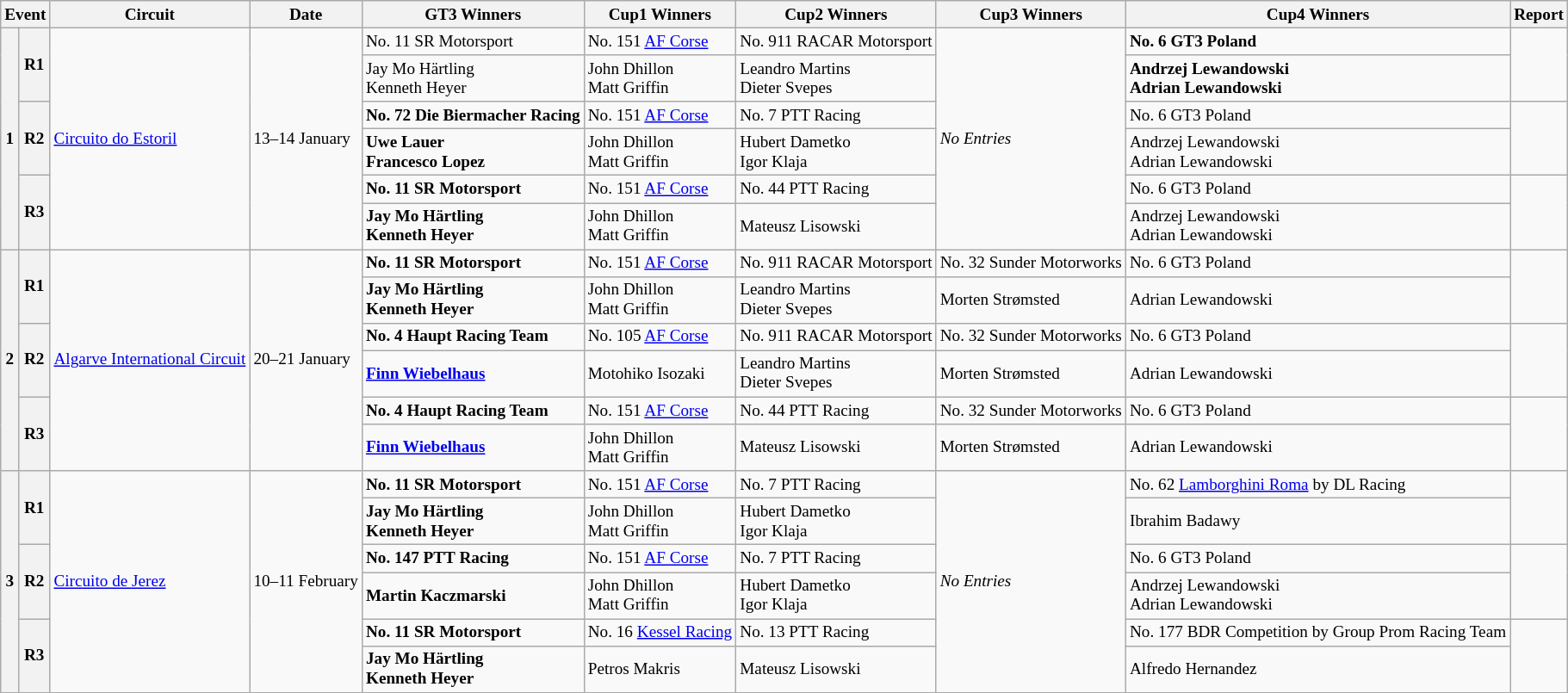<table class="wikitable" style="font-size: 80%">
<tr>
<th colspan="2">Event</th>
<th>Circuit</th>
<th>Date</th>
<th>GT3 Winners</th>
<th>Cup1 Winners</th>
<th>Cup2 Winners</th>
<th>Cup3 Winners</th>
<th>Cup4 Winners</th>
<th>Report</th>
</tr>
<tr>
<th rowspan="6">1</th>
<th rowspan="2">R1</th>
<td rowspan="6"> <a href='#'>Circuito do Estoril</a></td>
<td rowspan="6">13–14 January</td>
<td> No. 11 SR Motorsport</td>
<td> No. 151 <a href='#'>AF Corse</a></td>
<td> No. 911 RACAR Motorsport</td>
<td rowspan="6"><em>No Entries</em></td>
<td><strong> No. 6 GT3 Poland</strong></td>
<td rowspan="2"></td>
</tr>
<tr>
<td> Jay Mo Härtling<br> Kenneth Heyer</td>
<td> John Dhillon<br> Matt Griffin</td>
<td> Leandro Martins<br> Dieter Svepes</td>
<td><strong> Andrzej Lewandowski</strong><br><strong> Adrian Lewandowski</strong></td>
</tr>
<tr>
<th rowspan="2">R2</th>
<td><strong> No. 72 Die Biermacher Racing</strong></td>
<td> No. 151 <a href='#'>AF Corse</a></td>
<td> No. 7 PTT Racing</td>
<td> No. 6 GT3 Poland</td>
<td rowspan="2"></td>
</tr>
<tr>
<td><strong> Uwe Lauer</strong><br><strong> Francesco Lopez</strong></td>
<td> John Dhillon<br> Matt Griffin</td>
<td> Hubert Dametko<br> Igor Klaja</td>
<td> Andrzej Lewandowski<br> Adrian Lewandowski</td>
</tr>
<tr>
<th rowspan="2">R3</th>
<td><strong> No. 11 SR Motorsport</strong></td>
<td> No. 151 <a href='#'>AF Corse</a></td>
<td> No. 44 PTT Racing</td>
<td> No. 6 GT3 Poland</td>
<td rowspan="2"></td>
</tr>
<tr>
<td><strong> Jay Mo Härtling</strong><br><strong> Kenneth Heyer</strong></td>
<td> John Dhillon<br> Matt Griffin</td>
<td> Mateusz Lisowski</td>
<td> Andrzej Lewandowski<br> Adrian Lewandowski</td>
</tr>
<tr>
<th rowspan="6">2</th>
<th rowspan="2">R1</th>
<td rowspan="6"> <a href='#'>Algarve International Circuit</a></td>
<td rowspan="6">20–21 January</td>
<td><strong> No. 11 SR Motorsport</strong></td>
<td> No. 151 <a href='#'>AF Corse</a></td>
<td> No. 911 RACAR Motorsport</td>
<td> No. 32 Sunder Motorworks</td>
<td> No. 6 GT3 Poland</td>
<td rowspan="2"></td>
</tr>
<tr>
<td><strong> Jay Mo Härtling</strong><br><strong> Kenneth Heyer</strong></td>
<td> John Dhillon<br> Matt Griffin</td>
<td> Leandro Martins<br> Dieter Svepes</td>
<td> Morten Strømsted</td>
<td> Adrian Lewandowski</td>
</tr>
<tr>
<th rowspan="2">R2</th>
<td><strong> No. 4 Haupt Racing Team</strong></td>
<td> No. 105 <a href='#'>AF Corse</a></td>
<td> No. 911 RACAR Motorsport</td>
<td> No. 32 Sunder Motorworks</td>
<td> No. 6 GT3 Poland</td>
<td rowspan="2"></td>
</tr>
<tr>
<td><strong> <a href='#'>Finn Wiebelhaus</a></strong></td>
<td> Motohiko Isozaki</td>
<td> Leandro Martins<br> Dieter Svepes</td>
<td> Morten Strømsted</td>
<td> Adrian Lewandowski</td>
</tr>
<tr>
<th rowspan="2">R3</th>
<td><strong> No. 4 Haupt Racing Team</strong></td>
<td> No. 151 <a href='#'>AF Corse</a></td>
<td> No. 44 PTT Racing</td>
<td> No. 32 Sunder Motorworks</td>
<td> No. 6 GT3 Poland</td>
<td rowspan="2"></td>
</tr>
<tr>
<td><strong> <a href='#'>Finn Wiebelhaus</a></strong></td>
<td> John Dhillon<br> Matt Griffin</td>
<td> Mateusz Lisowski</td>
<td> Morten Strømsted</td>
<td> Adrian Lewandowski</td>
</tr>
<tr>
<th rowspan="6">3</th>
<th rowspan="2">R1</th>
<td rowspan="6"> <a href='#'>Circuito de Jerez</a></td>
<td rowspan="6">10–11 February</td>
<td><strong> No. 11 SR Motorsport</strong></td>
<td> No. 151 <a href='#'>AF Corse</a></td>
<td> No. 7 PTT Racing</td>
<td rowspan="6"><em>No Entries</em></td>
<td> No. 62 <a href='#'>Lamborghini Roma</a> by DL Racing</td>
<td rowspan="2"></td>
</tr>
<tr>
<td><strong> Jay Mo Härtling<br> Kenneth Heyer</strong></td>
<td> John Dhillon<br> Matt Griffin</td>
<td> Hubert Dametko<br> Igor Klaja</td>
<td> Ibrahim Badawy</td>
</tr>
<tr>
<th rowspan="2">R2</th>
<td><strong> No. 147 PTT Racing</strong></td>
<td> No. 151 <a href='#'>AF Corse</a></td>
<td> No. 7 PTT Racing</td>
<td> No. 6 GT3 Poland</td>
<td rowspan="2"></td>
</tr>
<tr>
<td><strong> Martin Kaczmarski</strong></td>
<td> John Dhillon<br> Matt Griffin</td>
<td> Hubert Dametko<br> Igor Klaja</td>
<td> Andrzej Lewandowski<br> Adrian Lewandowski</td>
</tr>
<tr>
<th rowspan="2">R3</th>
<td><strong> No. 11 SR Motorsport</strong></td>
<td> No. 16 <a href='#'>Kessel Racing</a></td>
<td> No. 13 PTT Racing</td>
<td> No. 177 BDR Competition by Group Prom Racing Team</td>
<td rowspan="2"></td>
</tr>
<tr>
<td><strong> Jay Mo Härtling<br> Kenneth Heyer</strong></td>
<td> Petros Makris</td>
<td> Mateusz Lisowski</td>
<td> Alfredo Hernandez</td>
</tr>
</table>
